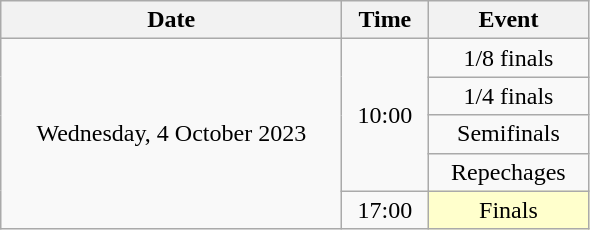<table class = "wikitable" style="text-align:center;">
<tr>
<th width=220>Date</th>
<th width=50>Time</th>
<th width=100>Event</th>
</tr>
<tr>
<td rowspan=5>Wednesday, 4 October 2023</td>
<td rowspan=4>10:00</td>
<td>1/8 finals</td>
</tr>
<tr>
<td>1/4 finals</td>
</tr>
<tr>
<td>Semifinals</td>
</tr>
<tr>
<td>Repechages</td>
</tr>
<tr>
<td>17:00</td>
<td bgcolor=ffffcc>Finals</td>
</tr>
</table>
